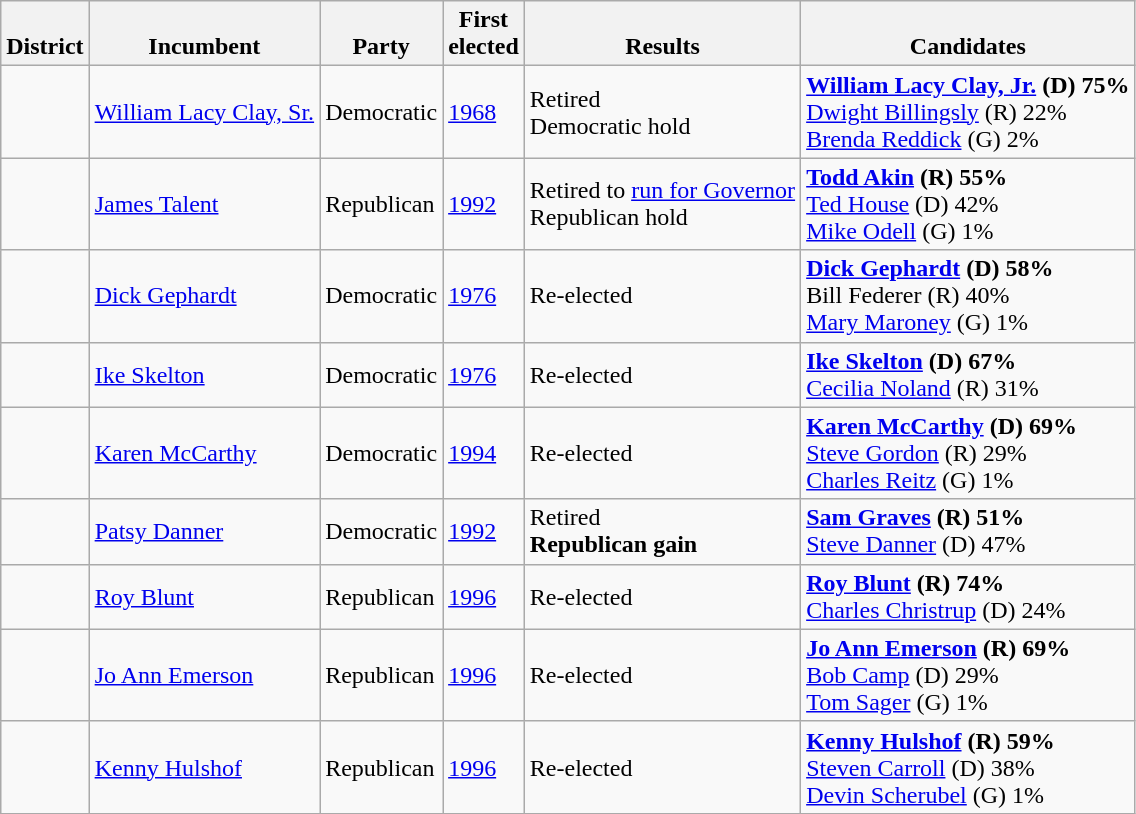<table class=wikitable>
<tr valign=bottom>
<th>District</th>
<th>Incumbent</th>
<th>Party</th>
<th>First<br>elected</th>
<th>Results</th>
<th>Candidates</th>
</tr>
<tr>
<td></td>
<td><a href='#'>William Lacy Clay, Sr.</a></td>
<td>Democratic</td>
<td><a href='#'>1968</a></td>
<td>Retired<br>Democratic hold</td>
<td><strong><a href='#'>William Lacy Clay, Jr.</a> (D) 75%</strong><br> <a href='#'>Dwight Billingsly</a> (R) 22% <br> <a href='#'>Brenda Reddick</a> (G) 2%</td>
</tr>
<tr>
<td></td>
<td><a href='#'>James Talent</a></td>
<td>Republican</td>
<td><a href='#'>1992</a></td>
<td>Retired to <a href='#'>run for Governor</a><br>Republican hold</td>
<td><strong><a href='#'>Todd Akin</a> (R) 55%</strong><br><a href='#'>Ted House</a> (D) 42% <br><a href='#'>Mike Odell</a> (G) 1%</td>
</tr>
<tr>
<td></td>
<td><a href='#'>Dick Gephardt</a></td>
<td>Democratic</td>
<td><a href='#'>1976</a></td>
<td>Re-elected</td>
<td><strong><a href='#'>Dick Gephardt</a> (D) 58%</strong><br>Bill Federer (R) 40% <br><a href='#'>Mary Maroney</a> (G) 1%</td>
</tr>
<tr>
<td></td>
<td><a href='#'>Ike Skelton</a></td>
<td>Democratic</td>
<td><a href='#'>1976</a></td>
<td>Re-elected</td>
<td><strong><a href='#'>Ike Skelton</a> (D) 67%</strong><br><a href='#'>Cecilia Noland</a> (R) 31%</td>
</tr>
<tr>
<td></td>
<td><a href='#'>Karen McCarthy</a></td>
<td>Democratic</td>
<td><a href='#'>1994</a></td>
<td>Re-elected</td>
<td><strong><a href='#'>Karen McCarthy</a> (D) 69%</strong><br><a href='#'>Steve Gordon</a> (R) 29% <br><a href='#'>Charles Reitz</a> (G) 1%</td>
</tr>
<tr>
<td></td>
<td><a href='#'>Patsy Danner</a></td>
<td>Democratic</td>
<td><a href='#'>1992</a></td>
<td>Retired<br><strong>Republican gain</strong></td>
<td><strong><a href='#'>Sam Graves</a> (R) 51%</strong><br><a href='#'>Steve Danner</a> (D) 47%</td>
</tr>
<tr>
<td></td>
<td><a href='#'>Roy Blunt</a></td>
<td>Republican</td>
<td><a href='#'>1996</a></td>
<td>Re-elected</td>
<td><strong><a href='#'>Roy Blunt</a> (R) 74%</strong><br><a href='#'>Charles Christrup</a> (D) 24%</td>
</tr>
<tr>
<td></td>
<td><a href='#'>Jo Ann Emerson</a></td>
<td>Republican</td>
<td><a href='#'>1996</a></td>
<td>Re-elected</td>
<td><strong><a href='#'>Jo Ann Emerson</a> (R) 69%</strong><br><a href='#'>Bob Camp</a> (D) 29% <br><a href='#'>Tom Sager</a> (G) 1%</td>
</tr>
<tr>
<td></td>
<td><a href='#'>Kenny Hulshof</a></td>
<td>Republican</td>
<td><a href='#'>1996</a></td>
<td>Re-elected</td>
<td><strong><a href='#'>Kenny Hulshof</a> (R) 59%</strong><br><a href='#'>Steven Carroll</a> (D) 38% <br><a href='#'>Devin Scherubel</a> (G) 1%</td>
</tr>
</table>
